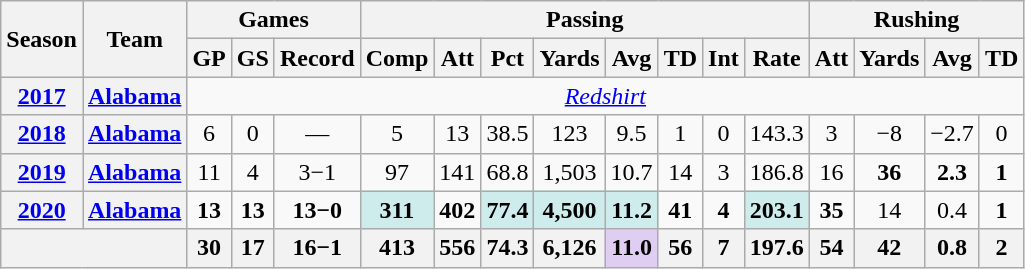<table class="wikitable" style="text-align:center;">
<tr>
<th rowspan="2">Season</th>
<th rowspan="2">Team</th>
<th colspan="3">Games</th>
<th colspan="8">Passing</th>
<th colspan="5">Rushing</th>
</tr>
<tr>
<th>GP</th>
<th>GS</th>
<th>Record</th>
<th>Comp</th>
<th>Att</th>
<th>Pct</th>
<th>Yards</th>
<th>Avg</th>
<th>TD</th>
<th>Int</th>
<th>Rate</th>
<th>Att</th>
<th>Yards</th>
<th>Avg</th>
<th>TD</th>
</tr>
<tr>
<th><a href='#'>2017</a></th>
<th><a href='#'>Alabama</a></th>
<td colspan="15"> <em><a href='#'>Redshirt</a></em></td>
</tr>
<tr>
<th><a href='#'>2018</a></th>
<th><a href='#'>Alabama</a></th>
<td>6</td>
<td>0</td>
<td>—</td>
<td>5</td>
<td>13</td>
<td>38.5</td>
<td>123</td>
<td>9.5</td>
<td>1</td>
<td>0</td>
<td>143.3</td>
<td>3</td>
<td>−8</td>
<td>−2.7</td>
<td>0</td>
</tr>
<tr>
<th><a href='#'>2019</a></th>
<th><a href='#'>Alabama</a></th>
<td>11</td>
<td>4</td>
<td>3−1</td>
<td>97</td>
<td>141</td>
<td>68.8</td>
<td>1,503</td>
<td>10.7</td>
<td>14</td>
<td>3</td>
<td>186.8</td>
<td>16</td>
<td><strong>36</strong></td>
<td><strong>2.3</strong></td>
<td><strong>1</strong></td>
</tr>
<tr>
<th><a href='#'>2020</a></th>
<th><a href='#'>Alabama</a></th>
<td><strong>13</strong></td>
<td><strong>13</strong></td>
<td><strong>13−0</strong></td>
<td style="background:#cfecec;"><strong>311</strong></td>
<td><strong>402</strong></td>
<td style="background:#cfecec;"><strong>77.4</strong></td>
<td style="background:#cfecec;"><strong>4,500</strong></td>
<td style="background:#cfecec;"><strong>11.2</strong></td>
<td><strong>41</strong></td>
<td><strong>4</strong></td>
<td style="background:#cfecec;"><strong>203.1</strong></td>
<td><strong>35</strong></td>
<td>14</td>
<td>0.4</td>
<td><strong>1</strong></td>
</tr>
<tr>
<th colspan="2"></th>
<th>30</th>
<th>17</th>
<th>16−1</th>
<th>413</th>
<th>556</th>
<th>74.3</th>
<th>6,126</th>
<th style="background:#e0cef2;">11.0</th>
<th>56</th>
<th>7</th>
<th>197.6</th>
<th>54</th>
<th>42</th>
<th>0.8</th>
<th>2</th>
</tr>
</table>
